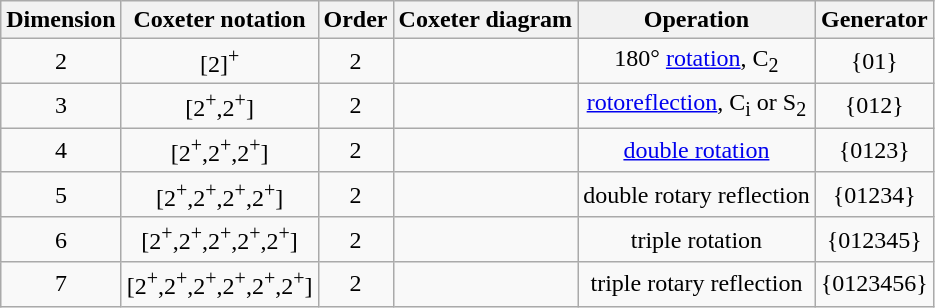<table class=wikitable style="text-align:center;">
<tr>
<th>Dimension</th>
<th>Coxeter notation</th>
<th>Order</th>
<th>Coxeter diagram</th>
<th>Operation</th>
<th>Generator</th>
</tr>
<tr>
<td>2</td>
<td>[2]<sup>+</sup></td>
<td>2</td>
<td></td>
<td>180° <a href='#'>rotation</a>, C<sub>2</sub></td>
<td>{01}</td>
</tr>
<tr>
<td>3</td>
<td>[2<sup>+</sup>,2<sup>+</sup>]</td>
<td>2</td>
<td></td>
<td><a href='#'>rotoreflection</a>, C<sub>i</sub> or S<sub>2</sub></td>
<td>{012}</td>
</tr>
<tr>
<td>4</td>
<td>[2<sup>+</sup>,2<sup>+</sup>,2<sup>+</sup>]</td>
<td>2</td>
<td></td>
<td><a href='#'>double rotation</a></td>
<td>{0123}</td>
</tr>
<tr>
<td>5</td>
<td>[2<sup>+</sup>,2<sup>+</sup>,2<sup>+</sup>,2<sup>+</sup>]</td>
<td>2</td>
<td></td>
<td>double rotary reflection</td>
<td>{01234}</td>
</tr>
<tr>
<td>6</td>
<td>[2<sup>+</sup>,2<sup>+</sup>,2<sup>+</sup>,2<sup>+</sup>,2<sup>+</sup>]</td>
<td>2</td>
<td></td>
<td>triple rotation</td>
<td>{012345}</td>
</tr>
<tr>
<td>7</td>
<td>[2<sup>+</sup>,2<sup>+</sup>,2<sup>+</sup>,2<sup>+</sup>,2<sup>+</sup>,2<sup>+</sup>]</td>
<td>2</td>
<td></td>
<td>triple rotary reflection</td>
<td>{0123456}</td>
</tr>
</table>
